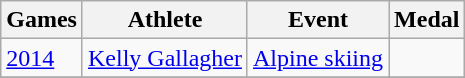<table class="wikitable collapsible">
<tr>
<th>Games</th>
<th>Athlete</th>
<th>Event</th>
<th>Medal</th>
</tr>
<tr>
<td><a href='#'>2014</a></td>
<td><a href='#'>Kelly Gallagher</a></td>
<td><a href='#'>Alpine skiing</a></td>
<td></td>
</tr>
<tr>
</tr>
</table>
